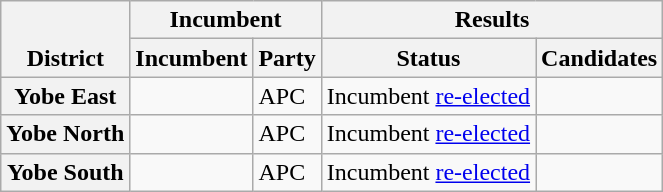<table class="wikitable sortable">
<tr valign=bottom>
<th rowspan=2>District</th>
<th colspan=2>Incumbent</th>
<th colspan=2>Results</th>
</tr>
<tr valign=bottom>
<th>Incumbent</th>
<th>Party</th>
<th>Status</th>
<th>Candidates</th>
</tr>
<tr>
<th>Yobe East</th>
<td></td>
<td>APC</td>
<td>Incumbent <a href='#'>re-elected</a></td>
<td nowrap></td>
</tr>
<tr>
<th>Yobe North</th>
<td></td>
<td>APC</td>
<td>Incumbent <a href='#'>re-elected</a></td>
<td nowrap></td>
</tr>
<tr>
<th>Yobe South</th>
<td></td>
<td>APC</td>
<td>Incumbent <a href='#'>re-elected</a></td>
<td nowrap></td>
</tr>
</table>
